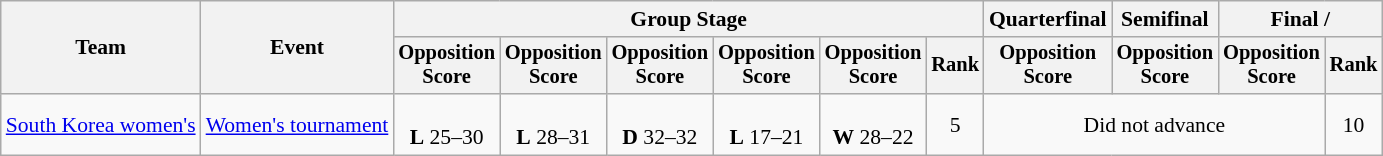<table class="wikitable" style="font-size:90%">
<tr>
<th rowspan=2>Team</th>
<th rowspan=2>Event</th>
<th colspan=6>Group Stage</th>
<th>Quarterfinal</th>
<th>Semifinal</th>
<th colspan=2>Final / </th>
</tr>
<tr style="font-size:95%">
<th>Opposition<br>Score</th>
<th>Opposition<br>Score</th>
<th>Opposition<br>Score</th>
<th>Opposition<br>Score</th>
<th>Opposition<br>Score</th>
<th>Rank</th>
<th>Opposition<br>Score</th>
<th>Opposition<br>Score</th>
<th>Opposition<br>Score</th>
<th>Rank</th>
</tr>
<tr align=center>
<td align=left><a href='#'>South Korea women's</a></td>
<td align=left><a href='#'>Women's tournament</a></td>
<td><br><strong>L</strong> 25–30</td>
<td><br><strong>L</strong> 28–31</td>
<td><br><strong>D</strong> 32–32</td>
<td><br><strong>L</strong> 17–21</td>
<td><br><strong>W</strong> 28–22</td>
<td>5</td>
<td colspan=3>Did not advance</td>
<td>10</td>
</tr>
</table>
